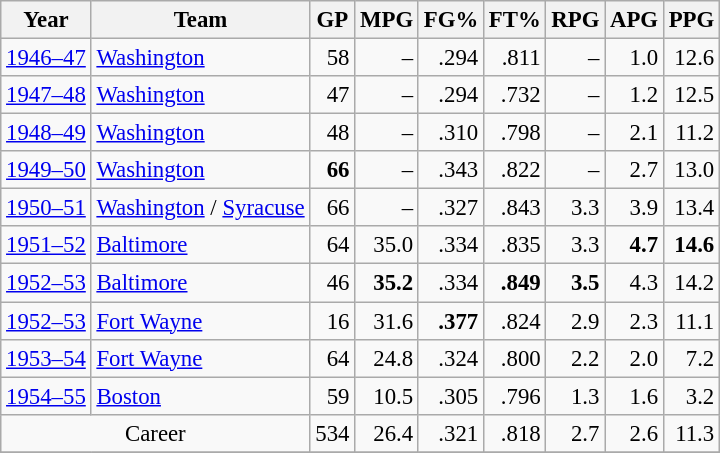<table class="wikitable sortable" style="font-size:95%; text-align:right;">
<tr>
<th>Year</th>
<th>Team</th>
<th>GP</th>
<th>MPG</th>
<th>FG%</th>
<th>FT%</th>
<th>RPG</th>
<th>APG</th>
<th>PPG</th>
</tr>
<tr>
<td style="text-align:left;"><a href='#'>1946–47</a></td>
<td style="text-align:left;"><a href='#'>Washington</a></td>
<td>58</td>
<td>–</td>
<td>.294</td>
<td>.811</td>
<td>–</td>
<td>1.0</td>
<td>12.6</td>
</tr>
<tr>
<td style="text-align:left;"><a href='#'>1947–48</a></td>
<td style="text-align:left;"><a href='#'>Washington</a></td>
<td>47</td>
<td>–</td>
<td>.294</td>
<td>.732</td>
<td>–</td>
<td>1.2</td>
<td>12.5</td>
</tr>
<tr>
<td style="text-align:left;"><a href='#'>1948–49</a></td>
<td style="text-align:left;"><a href='#'>Washington</a></td>
<td>48</td>
<td>–</td>
<td>.310</td>
<td>.798</td>
<td>–</td>
<td>2.1</td>
<td>11.2</td>
</tr>
<tr>
<td style="text-align:left;"><a href='#'>1949–50</a></td>
<td style="text-align:left;"><a href='#'>Washington</a></td>
<td><strong>66</strong></td>
<td>–</td>
<td>.343</td>
<td>.822</td>
<td>–</td>
<td>2.7</td>
<td>13.0</td>
</tr>
<tr>
<td style="text-align:left;"><a href='#'>1950–51</a></td>
<td style="text-align:left;"><a href='#'>Washington</a> / <a href='#'>Syracuse</a></td>
<td>66</td>
<td>–</td>
<td>.327</td>
<td>.843</td>
<td>3.3</td>
<td>3.9</td>
<td>13.4</td>
</tr>
<tr>
<td style="text-align:left;"><a href='#'>1951–52</a></td>
<td style="text-align:left;"><a href='#'>Baltimore</a></td>
<td>64</td>
<td>35.0</td>
<td>.334</td>
<td>.835</td>
<td>3.3</td>
<td><strong>4.7</strong></td>
<td><strong>14.6</strong></td>
</tr>
<tr>
<td style="text-align:left;"><a href='#'>1952–53</a></td>
<td style="text-align:left;"><a href='#'>Baltimore</a></td>
<td>46</td>
<td><strong>35.2</strong></td>
<td>.334</td>
<td><strong>.849</strong></td>
<td><strong>3.5</strong></td>
<td>4.3</td>
<td>14.2</td>
</tr>
<tr>
<td style="text-align:left;"><a href='#'>1952–53</a></td>
<td style="text-align:left;"><a href='#'>Fort Wayne</a></td>
<td>16</td>
<td>31.6</td>
<td><strong>.377</strong></td>
<td>.824</td>
<td>2.9</td>
<td>2.3</td>
<td>11.1</td>
</tr>
<tr>
<td style="text-align:left;"><a href='#'>1953–54</a></td>
<td style="text-align:left;"><a href='#'>Fort Wayne</a></td>
<td>64</td>
<td>24.8</td>
<td>.324</td>
<td>.800</td>
<td>2.2</td>
<td>2.0</td>
<td>7.2</td>
</tr>
<tr>
<td style="text-align:left;"><a href='#'>1954–55</a></td>
<td style="text-align:left;"><a href='#'>Boston</a></td>
<td>59</td>
<td>10.5</td>
<td>.305</td>
<td>.796</td>
<td>1.3</td>
<td>1.6</td>
<td>3.2</td>
</tr>
<tr>
<td style="text-align:center;" colspan="2">Career</td>
<td>534</td>
<td>26.4</td>
<td>.321</td>
<td>.818</td>
<td>2.7</td>
<td>2.6</td>
<td>11.3</td>
</tr>
<tr>
</tr>
</table>
